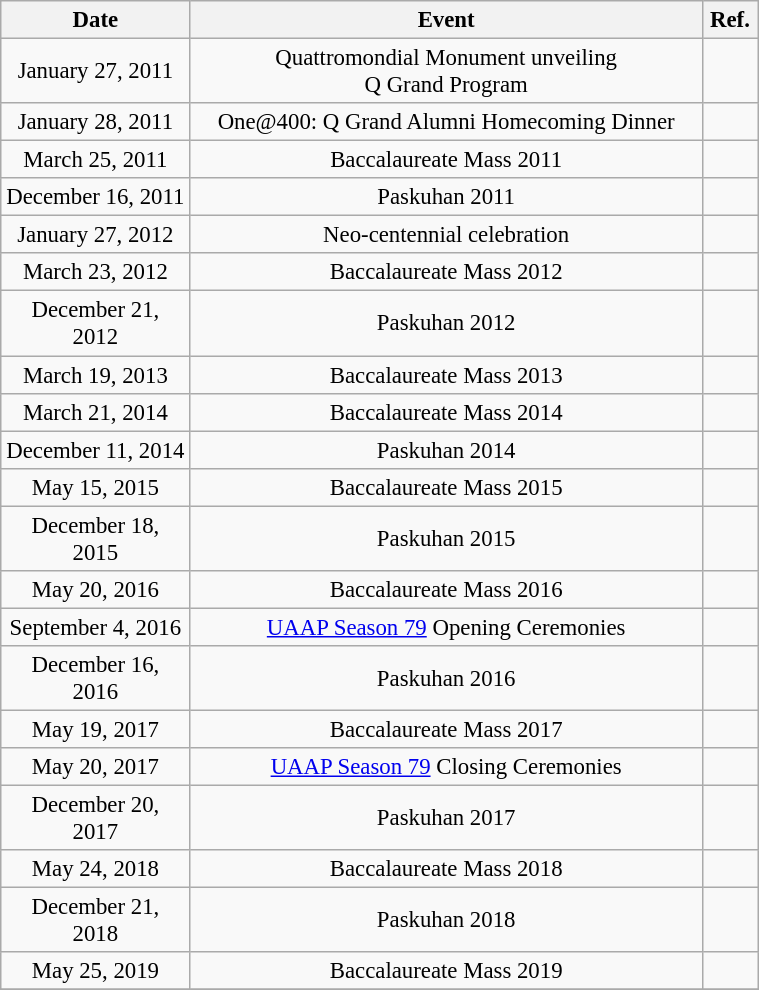<table class="wikitable" width="40%" style="font-size: 95%; text-align:center">
<tr>
<th width='25%'>Date</th>
<th !width='70%'>Event</th>
<th !width='5%'>Ref.</th>
</tr>
<tr>
<td>January 27, 2011</td>
<td>Quattromondial Monument unveiling <br> Q Grand Program</td>
<td></td>
</tr>
<tr>
<td>January 28, 2011</td>
<td>One@400: Q Grand Alumni Homecoming Dinner</td>
<td></td>
</tr>
<tr>
<td>March 25, 2011</td>
<td>Baccalaureate Mass 2011</td>
<td></td>
</tr>
<tr>
<td>December 16, 2011</td>
<td>Paskuhan 2011</td>
<td></td>
</tr>
<tr>
<td>January 27, 2012</td>
<td>Neo-centennial celebration</td>
<td></td>
</tr>
<tr>
<td>March 23, 2012</td>
<td>Baccalaureate Mass 2012</td>
<td></td>
</tr>
<tr>
<td>December 21, 2012</td>
<td>Paskuhan 2012</td>
<td></td>
</tr>
<tr>
<td>March 19, 2013</td>
<td>Baccalaureate Mass 2013</td>
<td></td>
</tr>
<tr>
<td>March 21, 2014</td>
<td>Baccalaureate Mass 2014</td>
<td></td>
</tr>
<tr>
<td>December 11, 2014</td>
<td>Paskuhan 2014</td>
<td></td>
</tr>
<tr>
<td>May 15, 2015</td>
<td>Baccalaureate Mass 2015</td>
<td></td>
</tr>
<tr>
<td>December 18, 2015</td>
<td>Paskuhan 2015</td>
<td></td>
</tr>
<tr>
<td>May 20, 2016</td>
<td>Baccalaureate Mass 2016</td>
<td></td>
</tr>
<tr>
<td>September 4, 2016</td>
<td><a href='#'>UAAP Season 79</a> Opening Ceremonies</td>
<td></td>
</tr>
<tr>
<td>December 16, 2016</td>
<td>Paskuhan 2016</td>
<td></td>
</tr>
<tr>
<td>May 19, 2017</td>
<td>Baccalaureate Mass 2017</td>
<td></td>
</tr>
<tr>
<td>May 20, 2017</td>
<td><a href='#'>UAAP Season 79</a> Closing Ceremonies</td>
<td></td>
</tr>
<tr>
<td>December 20, 2017</td>
<td>Paskuhan 2017</td>
<td></td>
</tr>
<tr>
<td>May 24, 2018</td>
<td>Baccalaureate Mass 2018</td>
<td></td>
</tr>
<tr>
<td>December 21, 2018</td>
<td>Paskuhan 2018</td>
<td><br></td>
</tr>
<tr>
<td>May 25, 2019</td>
<td>Baccalaureate Mass 2019</td>
<td></td>
</tr>
<tr>
</tr>
</table>
